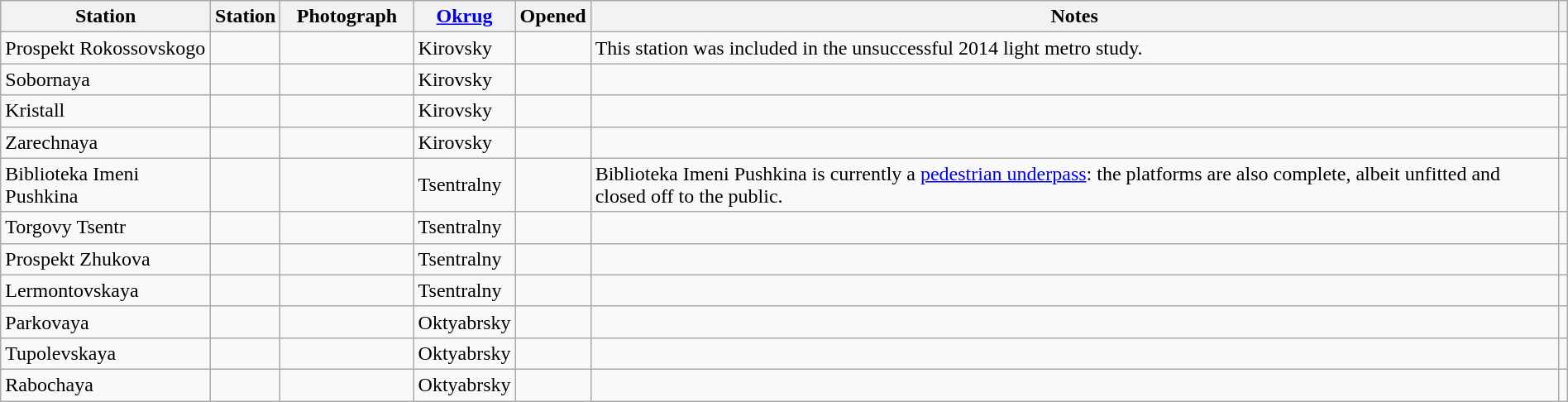<table class="wikitable sortable" style="width:100%">
<tr>
<th>Station<br></th>
<th>Station<br></th>
<th style="width:100px" class="unsortable">Photograph</th>
<th><a href='#'>Okrug</a></th>
<th>Opened</th>
<th class="unsortable">Notes</th>
<th class="unsortable"></th>
</tr>
<tr>
<td>Prospekt Rokossovskogo</td>
<td></td>
<td></td>
<td>Kirovsky</td>
<td></td>
<td>This station was included in the unsuccessful 2014 light metro study.</td>
<td></td>
</tr>
<tr>
<td>Sobornaya</td>
<td></td>
<td></td>
<td>Kirovsky</td>
<td></td>
<td></td>
<td></td>
</tr>
<tr>
<td>Kristall</td>
<td></td>
<td></td>
<td>Kirovsky</td>
<td></td>
<td></td>
<td></td>
</tr>
<tr>
<td>Zarechnaya</td>
<td></td>
<td></td>
<td>Kirovsky</td>
<td></td>
<td></td>
<td></td>
</tr>
<tr>
<td>Biblioteka Imeni Pushkina</td>
<td></td>
<td></td>
<td>Tsentralny</td>
<td></td>
<td>Biblioteka Imeni Pushkina is currently a <a href='#'>pedestrian underpass</a>: the platforms are also complete, albeit unfitted and closed off to the public.</td>
<td></td>
</tr>
<tr>
<td>Torgovy Tsentr</td>
<td></td>
<td></td>
<td>Tsentralny</td>
<td></td>
<td></td>
<td></td>
</tr>
<tr>
<td>Prospekt Zhukova</td>
<td></td>
<td></td>
<td>Tsentralny</td>
<td></td>
<td></td>
<td></td>
</tr>
<tr>
<td>Lermontovskaya</td>
<td></td>
<td></td>
<td>Tsentralny</td>
<td></td>
<td></td>
<td></td>
</tr>
<tr>
<td>Parkovaya</td>
<td></td>
<td></td>
<td>Oktyabrsky</td>
<td></td>
<td></td>
<td></td>
</tr>
<tr>
<td>Tupolevskaya</td>
<td></td>
<td></td>
<td>Oktyabrsky</td>
<td></td>
<td></td>
<td></td>
</tr>
<tr>
<td>Rabochaya</td>
<td></td>
<td></td>
<td>Oktyabrsky</td>
<td></td>
<td></td>
<td></td>
</tr>
</table>
